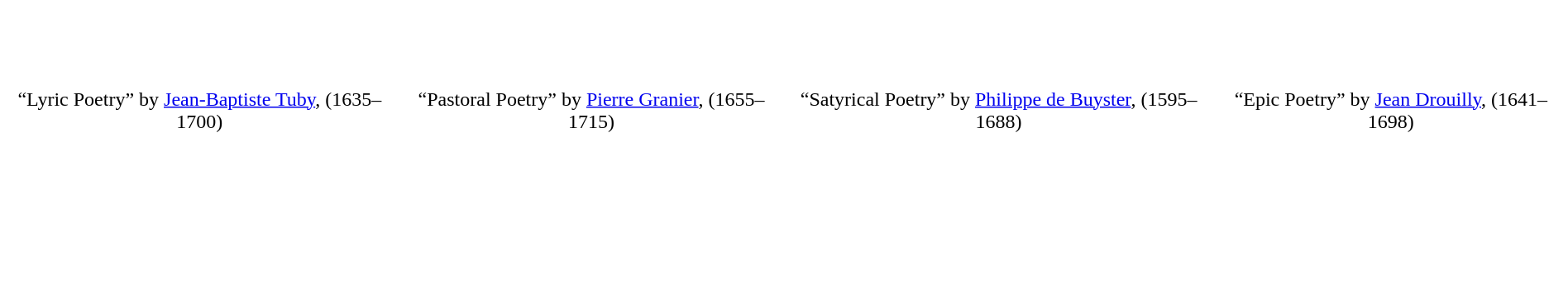<table style="background:white; color:black" border="0" height="230" align="center" valign="bottom" cellpadding=10px cellspacing=0px>
<tr align="center">
<td></td>
<td></td>
<td></td>
<td></td>
</tr>
<tr align="center" valign="top">
<td width=“200”>“Lyric Poetry” by <a href='#'>Jean-Baptiste Tuby</a>, (1635–1700)</td>
<td width=“200”>“Pastoral Poetry” by <a href='#'>Pierre Granier</a>, (1655–1715)</td>
<td width=“200”>“Satyrical Poetry” by <a href='#'>Philippe de Buyster</a>, (1595–1688)</td>
<td width=“200”>“Epic Poetry” by <a href='#'>Jean Drouilly</a>, (1641–1698)</td>
</tr>
</table>
